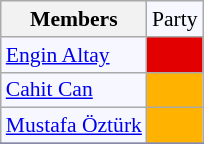<table class=wikitable style="border:1px solid #8888aa; background-color:#f7f8ff; padding:0px; font-size:90%;">
<tr>
<th>Members</th>
<td>Party</td>
</tr>
<tr>
<td><a href='#'>Engin Altay</a></td>
<td style="background: #e30000"></td>
</tr>
<tr>
<td><a href='#'>Cahit Can</a></td>
<td style="background: #ffb300"></td>
</tr>
<tr>
<td><a href='#'>Mustafa Öztürk</a></td>
<td style="background: #ffb300"></td>
</tr>
<tr>
</tr>
</table>
